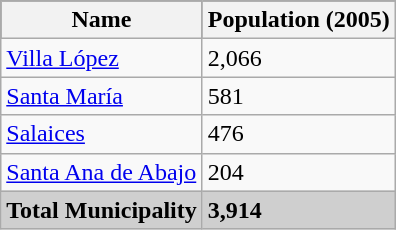<table class="wikitable">
<tr style="background:#000000; color:black;">
<th><strong>Name</strong></th>
<th><strong>Population (2005)</strong></th>
</tr>
<tr>
<td><a href='#'>Villa López</a></td>
<td>2,066</td>
</tr>
<tr>
<td><a href='#'>Santa María</a></td>
<td>581</td>
</tr>
<tr>
<td><a href='#'>Salaices</a></td>
<td>476</td>
</tr>
<tr>
<td><a href='#'>Santa Ana de Abajo</a></td>
<td>204</td>
</tr>
<tr style="background:#CFCFCF;">
<td><strong>Total Municipality</strong></td>
<td><strong>3,914</strong></td>
</tr>
</table>
